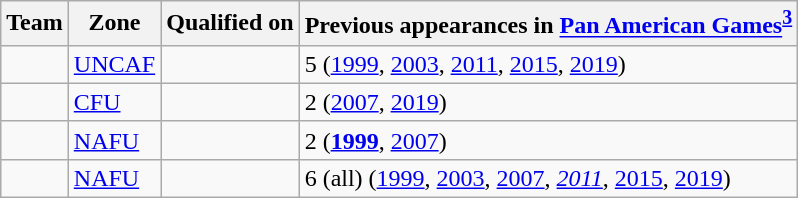<table class="wikitable sortable">
<tr>
<th>Team</th>
<th>Zone</th>
<th>Qualified on</th>
<th data-sort-type="number">Previous appearances in <a href='#'>Pan American Games</a><sup><a href='#'>3</a></sup></th>
</tr>
<tr>
<td></td>
<td><a href='#'>UNCAF</a></td>
<td></td>
<td>5 (<a href='#'>1999</a>, <a href='#'>2003</a>, <a href='#'>2011</a>, <a href='#'>2015</a>, <a href='#'>2019</a>)</td>
</tr>
<tr>
<td></td>
<td><a href='#'>CFU</a></td>
<td></td>
<td>2 (<a href='#'>2007</a>, <a href='#'>2019</a>)</td>
</tr>
<tr>
<td></td>
<td><a href='#'>NAFU</a> </td>
<td></td>
<td>2 (<strong><a href='#'>1999</a></strong>, <a href='#'>2007</a>)</td>
</tr>
<tr>
<td></td>
<td><a href='#'>NAFU</a></td>
<td></td>
<td>6 (all) (<a href='#'>1999</a>, <a href='#'>2003</a>, <a href='#'>2007</a>, <em><a href='#'>2011</a></em>, <a href='#'>2015</a>, <a href='#'>2019</a>)</td>
</tr>
</table>
